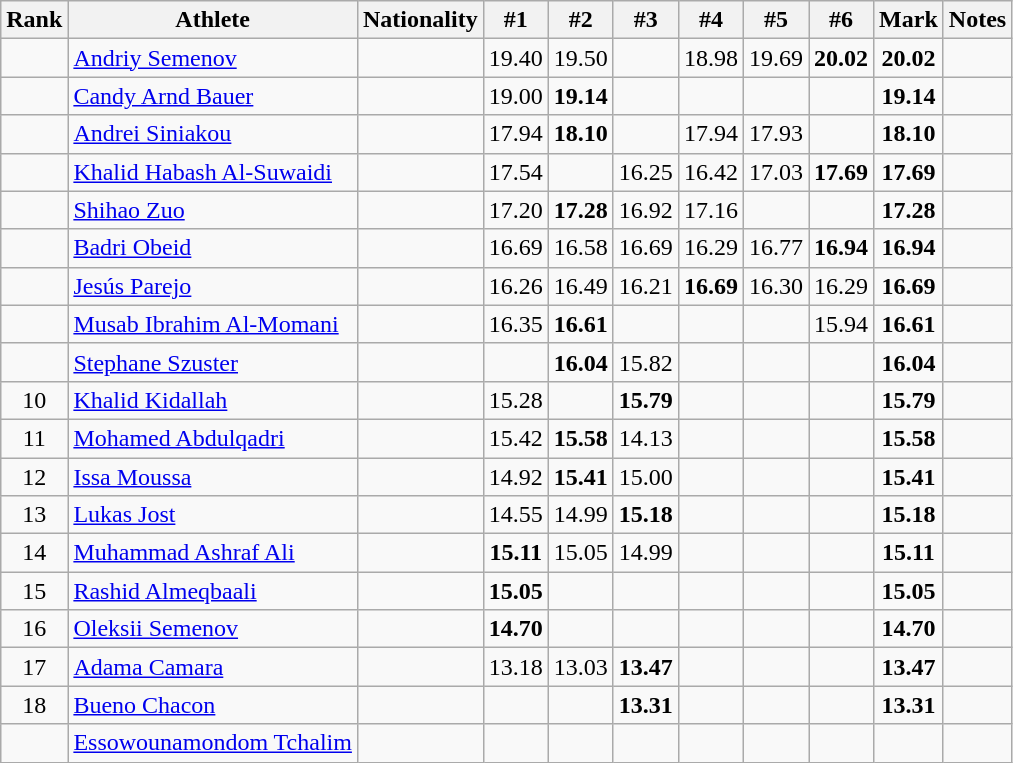<table class="wikitable sortable" style="text-align:center">
<tr>
<th>Rank</th>
<th>Athlete</th>
<th>Nationality</th>
<th>#1</th>
<th>#2</th>
<th>#3</th>
<th>#4</th>
<th>#5</th>
<th>#6</th>
<th>Mark</th>
<th>Notes</th>
</tr>
<tr>
<td></td>
<td align="left"><a href='#'>Andriy Semenov</a></td>
<td align=left></td>
<td>19.40</td>
<td>19.50</td>
<td></td>
<td>18.98</td>
<td>19.69</td>
<td><strong>20.02</strong></td>
<td><strong>20.02</strong></td>
<td></td>
</tr>
<tr>
<td></td>
<td align="left"><a href='#'>Candy Arnd Bauer</a></td>
<td align=left></td>
<td>19.00</td>
<td><strong>19.14</strong></td>
<td></td>
<td></td>
<td></td>
<td></td>
<td><strong>19.14</strong></td>
<td></td>
</tr>
<tr>
<td></td>
<td align="left"><a href='#'>Andrei Siniakou</a></td>
<td align=left></td>
<td>17.94</td>
<td><strong>18.10</strong></td>
<td></td>
<td>17.94</td>
<td>17.93</td>
<td></td>
<td><strong>18.10</strong></td>
<td></td>
</tr>
<tr>
<td></td>
<td align="left"><a href='#'>Khalid Habash Al-Suwaidi</a></td>
<td align=left></td>
<td>17.54</td>
<td></td>
<td>16.25</td>
<td>16.42</td>
<td>17.03</td>
<td><strong>17.69</strong></td>
<td><strong>17.69</strong></td>
<td></td>
</tr>
<tr>
<td></td>
<td align="left"><a href='#'>Shihao Zuo</a></td>
<td align=left></td>
<td>17.20</td>
<td><strong>17.28</strong></td>
<td>16.92</td>
<td>17.16</td>
<td></td>
<td></td>
<td><strong>17.28</strong></td>
<td></td>
</tr>
<tr>
<td></td>
<td align="left"><a href='#'>Badri Obeid</a></td>
<td align=left></td>
<td>16.69</td>
<td>16.58</td>
<td>16.69</td>
<td>16.29</td>
<td>16.77</td>
<td><strong>16.94</strong></td>
<td><strong>16.94</strong></td>
<td></td>
</tr>
<tr>
<td></td>
<td align="left"><a href='#'>Jesús Parejo</a></td>
<td align=left></td>
<td>16.26</td>
<td>16.49</td>
<td>16.21</td>
<td><strong>16.69</strong></td>
<td>16.30</td>
<td>16.29</td>
<td><strong>16.69</strong></td>
<td></td>
</tr>
<tr>
<td></td>
<td align="left"><a href='#'>Musab Ibrahim Al-Momani</a></td>
<td align=left></td>
<td>16.35</td>
<td><strong>16.61</strong></td>
<td></td>
<td></td>
<td></td>
<td>15.94</td>
<td><strong>16.61</strong></td>
<td></td>
</tr>
<tr>
<td></td>
<td align="left"><a href='#'>Stephane Szuster</a></td>
<td align=left></td>
<td></td>
<td><strong>16.04</strong></td>
<td>15.82</td>
<td></td>
<td></td>
<td></td>
<td><strong>16.04</strong></td>
<td></td>
</tr>
<tr>
<td>10</td>
<td align="left"><a href='#'>Khalid Kidallah</a></td>
<td align=left></td>
<td>15.28</td>
<td></td>
<td><strong>15.79</strong></td>
<td></td>
<td></td>
<td></td>
<td><strong>15.79</strong></td>
<td></td>
</tr>
<tr>
<td>11</td>
<td align="left"><a href='#'>Mohamed Abdulqadri</a></td>
<td align=left></td>
<td>15.42</td>
<td><strong>15.58</strong></td>
<td>14.13</td>
<td></td>
<td></td>
<td></td>
<td><strong>15.58</strong></td>
<td></td>
</tr>
<tr>
<td>12</td>
<td align="left"><a href='#'>Issa Moussa</a></td>
<td align=left></td>
<td>14.92</td>
<td><strong>15.41</strong></td>
<td>15.00</td>
<td></td>
<td></td>
<td></td>
<td><strong>15.41</strong></td>
<td></td>
</tr>
<tr>
<td>13</td>
<td align="left"><a href='#'>Lukas Jost</a></td>
<td align=left></td>
<td>14.55</td>
<td>14.99</td>
<td><strong>15.18</strong></td>
<td></td>
<td></td>
<td></td>
<td><strong>15.18</strong></td>
<td></td>
</tr>
<tr>
<td>14</td>
<td align="left"><a href='#'>Muhammad Ashraf Ali</a></td>
<td align=left></td>
<td><strong>15.11</strong></td>
<td>15.05</td>
<td>14.99</td>
<td></td>
<td></td>
<td></td>
<td><strong>15.11</strong></td>
<td></td>
</tr>
<tr>
<td>15</td>
<td align="left"><a href='#'>Rashid Almeqbaali</a></td>
<td align=left></td>
<td><strong>15.05</strong></td>
<td></td>
<td></td>
<td></td>
<td></td>
<td></td>
<td><strong>15.05</strong></td>
<td></td>
</tr>
<tr>
<td>16</td>
<td align="left"><a href='#'>Oleksii Semenov</a></td>
<td align=left></td>
<td><strong>14.70</strong></td>
<td></td>
<td></td>
<td></td>
<td></td>
<td></td>
<td><strong>14.70</strong></td>
<td></td>
</tr>
<tr>
<td>17</td>
<td align="left"><a href='#'>Adama Camara</a></td>
<td align=left></td>
<td>13.18</td>
<td>13.03</td>
<td><strong>13.47</strong></td>
<td></td>
<td></td>
<td></td>
<td><strong>13.47</strong></td>
<td></td>
</tr>
<tr>
<td>18</td>
<td align="left"><a href='#'>Bueno Chacon</a></td>
<td align=left></td>
<td></td>
<td></td>
<td><strong>13.31</strong></td>
<td></td>
<td></td>
<td></td>
<td><strong>13.31</strong></td>
<td></td>
</tr>
<tr>
<td></td>
<td align="left"><a href='#'>Essowounamondom Tchalim</a></td>
<td align=left></td>
<td></td>
<td></td>
<td></td>
<td></td>
<td></td>
<td></td>
<td></td>
<td></td>
</tr>
</table>
